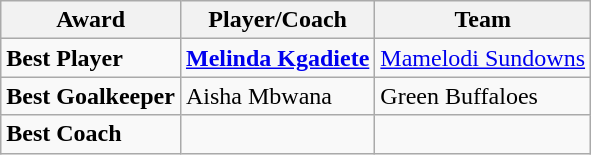<table class="wikitable">
<tr>
<th>Award</th>
<th>Player/Coach</th>
<th>Team</th>
</tr>
<tr>
<td><strong>Best Player</strong></td>
<td align="left"> <strong><a href='#'>Melinda Kgadiete</a></strong></td>
<td align="left"> <a href='#'>Mamelodi Sundowns</a></td>
</tr>
<tr>
<td><strong>Best Goalkeeper</strong></td>
<td align="left">  Aisha Mbwana</td>
<td align="left"> Green Buffaloes</td>
</tr>
<tr>
<td><strong>Best Coach</strong></td>
<td align="left"></td>
<td align="left"></td>
</tr>
</table>
